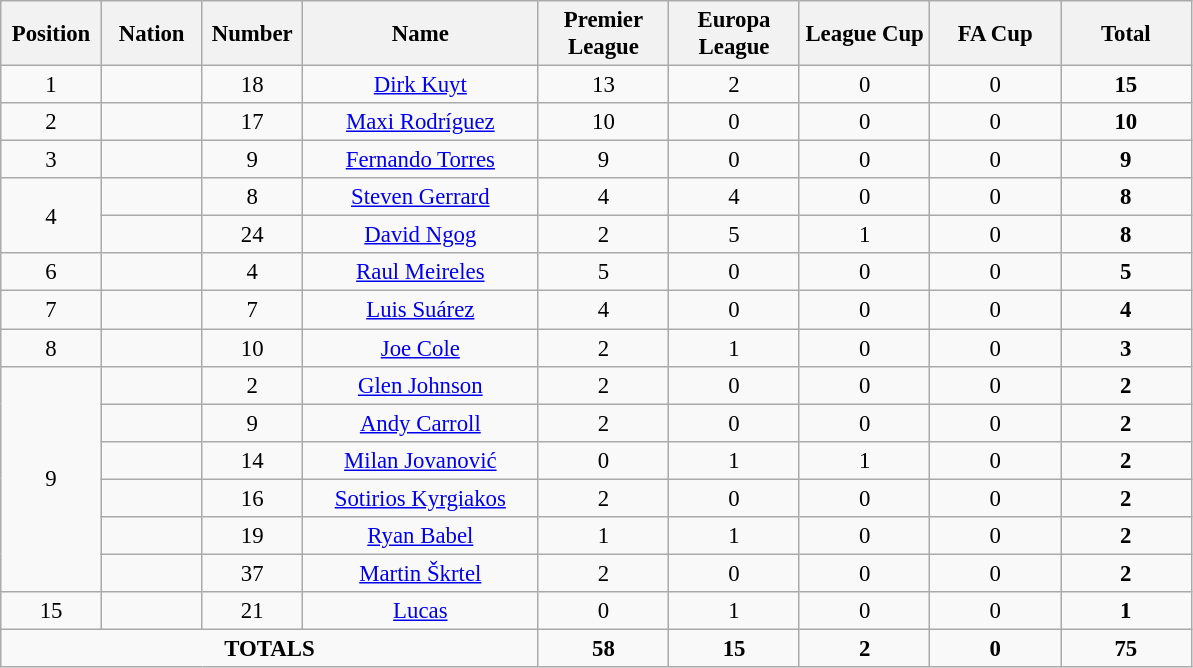<table class="wikitable" style="font-size: 95%; text-align: center;">
<tr>
<th width=60>Position</th>
<th width=60>Nation</th>
<th width=60>Number</th>
<th width=150>Name</th>
<th width=80>Premier League</th>
<th width=80>Europa League</th>
<th width=80>League Cup</th>
<th width=80>FA Cup</th>
<th width=80>Total</th>
</tr>
<tr>
<td>1</td>
<td></td>
<td>18</td>
<td><a href='#'>Dirk Kuyt</a></td>
<td>13</td>
<td>2</td>
<td>0</td>
<td>0</td>
<td><strong>15</strong></td>
</tr>
<tr>
<td>2</td>
<td></td>
<td>17</td>
<td><a href='#'>Maxi Rodríguez</a></td>
<td>10</td>
<td>0</td>
<td>0</td>
<td>0</td>
<td><strong>10</strong></td>
</tr>
<tr>
<td>3</td>
<td></td>
<td>9</td>
<td><a href='#'>Fernando Torres</a></td>
<td>9</td>
<td>0</td>
<td>0</td>
<td>0</td>
<td><strong>9</strong></td>
</tr>
<tr>
<td rowspan=2>4</td>
<td></td>
<td>8</td>
<td><a href='#'>Steven Gerrard</a></td>
<td>4</td>
<td>4</td>
<td>0</td>
<td>0</td>
<td><strong>8</strong></td>
</tr>
<tr>
<td></td>
<td>24</td>
<td><a href='#'>David Ngog</a></td>
<td>2</td>
<td>5</td>
<td>1</td>
<td>0</td>
<td><strong>8</strong></td>
</tr>
<tr>
<td>6</td>
<td></td>
<td>4</td>
<td><a href='#'>Raul Meireles</a></td>
<td>5</td>
<td>0</td>
<td>0</td>
<td>0</td>
<td><strong>5</strong></td>
</tr>
<tr>
<td>7</td>
<td></td>
<td>7</td>
<td><a href='#'>Luis Suárez</a></td>
<td>4</td>
<td>0</td>
<td>0</td>
<td>0</td>
<td><strong>4</strong></td>
</tr>
<tr>
<td>8</td>
<td></td>
<td>10</td>
<td><a href='#'>Joe Cole</a></td>
<td>2</td>
<td>1</td>
<td>0</td>
<td>0</td>
<td><strong>3</strong></td>
</tr>
<tr>
<td rowspan=6>9</td>
<td></td>
<td>2</td>
<td><a href='#'>Glen Johnson</a></td>
<td>2</td>
<td>0</td>
<td>0</td>
<td>0</td>
<td><strong>2</strong></td>
</tr>
<tr>
<td></td>
<td>9</td>
<td><a href='#'>Andy Carroll</a></td>
<td>2</td>
<td>0</td>
<td>0</td>
<td>0</td>
<td><strong>2</strong></td>
</tr>
<tr>
<td></td>
<td>14</td>
<td><a href='#'>Milan Jovanović</a></td>
<td>0</td>
<td>1</td>
<td>1</td>
<td>0</td>
<td><strong>2</strong></td>
</tr>
<tr>
<td></td>
<td>16</td>
<td><a href='#'>Sotirios Kyrgiakos</a></td>
<td>2</td>
<td>0</td>
<td>0</td>
<td>0</td>
<td><strong>2</strong></td>
</tr>
<tr>
<td></td>
<td>19</td>
<td><a href='#'>Ryan Babel</a></td>
<td>1</td>
<td>1</td>
<td>0</td>
<td>0</td>
<td><strong>2</strong></td>
</tr>
<tr>
<td></td>
<td>37</td>
<td><a href='#'>Martin Škrtel</a></td>
<td>2</td>
<td>0</td>
<td>0</td>
<td>0</td>
<td><strong>2</strong></td>
</tr>
<tr>
<td>15</td>
<td></td>
<td>21</td>
<td><a href='#'>Lucas</a></td>
<td>0</td>
<td>1</td>
<td>0</td>
<td>0</td>
<td><strong>1</strong></td>
</tr>
<tr>
<td colspan="4"><strong>TOTALS</strong></td>
<td><strong>58</strong></td>
<td><strong>15</strong></td>
<td><strong>2</strong></td>
<td><strong>0</strong></td>
<td><strong>75</strong></td>
</tr>
</table>
